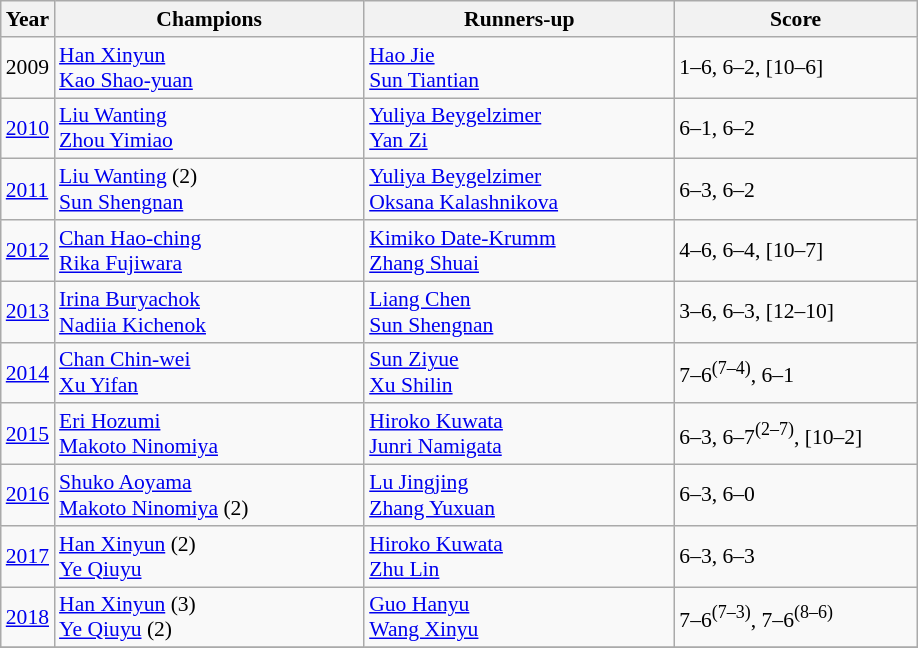<table class="wikitable" style="font-size:90%">
<tr>
<th>Year</th>
<th width="200">Champions</th>
<th width="200">Runners-up</th>
<th width="155">Score</th>
</tr>
<tr>
<td>2009</td>
<td> <a href='#'>Han Xinyun</a> <br>  <a href='#'>Kao Shao-yuan</a></td>
<td> <a href='#'>Hao Jie</a> <br>  <a href='#'>Sun Tiantian</a></td>
<td>1–6, 6–2, [10–6]</td>
</tr>
<tr>
<td><a href='#'>2010</a></td>
<td> <a href='#'>Liu Wanting</a> <br>  <a href='#'>Zhou Yimiao</a></td>
<td> <a href='#'>Yuliya Beygelzimer</a> <br>  <a href='#'>Yan Zi</a></td>
<td>6–1, 6–2</td>
</tr>
<tr>
<td><a href='#'>2011</a></td>
<td> <a href='#'>Liu Wanting</a> (2) <br>  <a href='#'>Sun Shengnan</a></td>
<td> <a href='#'>Yuliya Beygelzimer</a> <br>  <a href='#'>Oksana Kalashnikova</a></td>
<td>6–3, 6–2</td>
</tr>
<tr>
<td><a href='#'>2012</a></td>
<td> <a href='#'>Chan Hao-ching</a> <br>  <a href='#'>Rika Fujiwara</a></td>
<td> <a href='#'>Kimiko Date-Krumm</a> <br>  <a href='#'>Zhang Shuai</a></td>
<td>4–6, 6–4, [10–7]</td>
</tr>
<tr>
<td><a href='#'>2013</a></td>
<td> <a href='#'>Irina Buryachok</a> <br>  <a href='#'>Nadiia Kichenok</a></td>
<td> <a href='#'>Liang Chen</a> <br>  <a href='#'>Sun Shengnan</a></td>
<td>3–6, 6–3, [12–10]</td>
</tr>
<tr>
<td><a href='#'>2014</a></td>
<td> <a href='#'>Chan Chin-wei</a> <br>  <a href='#'>Xu Yifan</a></td>
<td> <a href='#'>Sun Ziyue</a> <br>  <a href='#'>Xu Shilin</a></td>
<td>7–6<sup>(7–4)</sup>, 6–1</td>
</tr>
<tr>
<td><a href='#'>2015</a></td>
<td> <a href='#'>Eri Hozumi</a> <br>  <a href='#'>Makoto Ninomiya</a></td>
<td> <a href='#'>Hiroko Kuwata</a> <br>  <a href='#'>Junri Namigata</a></td>
<td>6–3, 6–7<sup>(2–7)</sup>, [10–2]</td>
</tr>
<tr>
<td><a href='#'>2016</a></td>
<td> <a href='#'>Shuko Aoyama</a> <br>  <a href='#'>Makoto Ninomiya</a> (2)</td>
<td> <a href='#'>Lu Jingjing</a> <br>  <a href='#'>Zhang Yuxuan</a></td>
<td>6–3, 6–0</td>
</tr>
<tr>
<td><a href='#'>2017</a></td>
<td> <a href='#'>Han Xinyun</a> (2) <br>  <a href='#'>Ye Qiuyu</a></td>
<td> <a href='#'>Hiroko Kuwata</a> <br>  <a href='#'>Zhu Lin</a></td>
<td>6–3, 6–3</td>
</tr>
<tr>
<td><a href='#'>2018</a></td>
<td> <a href='#'>Han Xinyun</a> (3) <br>  <a href='#'>Ye Qiuyu</a> (2)</td>
<td> <a href='#'>Guo Hanyu</a> <br>  <a href='#'>Wang Xinyu</a></td>
<td>7–6<sup>(7–3)</sup>, 7–6<sup>(8–6)</sup></td>
</tr>
<tr>
</tr>
</table>
